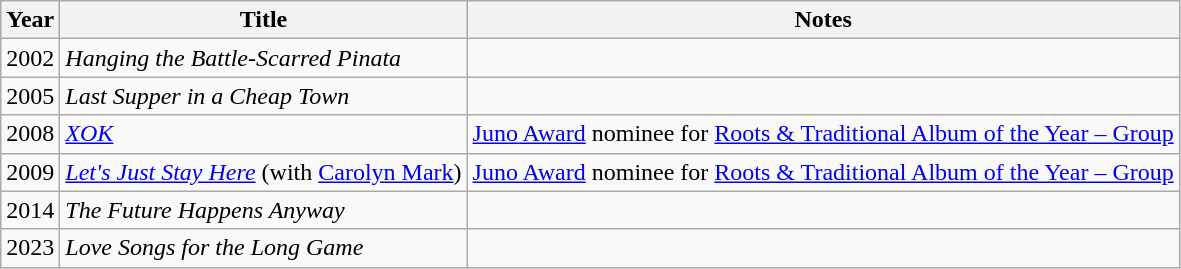<table class="wikitable">
<tr>
<th>Year</th>
<th>Title</th>
<th>Notes</th>
</tr>
<tr>
<td>2002</td>
<td><em>Hanging the Battle-Scarred Pinata</em></td>
<td></td>
</tr>
<tr>
<td>2005</td>
<td><em>Last Supper in a Cheap Town</em></td>
<td></td>
</tr>
<tr>
<td>2008</td>
<td><em><a href='#'>XOK</a></em></td>
<td><a href='#'>Juno Award</a> nominee for <a href='#'>Roots & Traditional Album of the Year – Group</a></td>
</tr>
<tr>
<td>2009</td>
<td><em><a href='#'>Let's Just Stay Here</a></em> (with <a href='#'>Carolyn Mark</a>)</td>
<td><a href='#'>Juno Award</a> nominee for <a href='#'>Roots & Traditional Album of the Year – Group</a></td>
</tr>
<tr>
<td>2014</td>
<td><em>The Future Happens Anyway</em></td>
<td></td>
</tr>
<tr>
<td>2023</td>
<td><em>Love Songs for the Long Game</em></td>
<td></td>
</tr>
</table>
